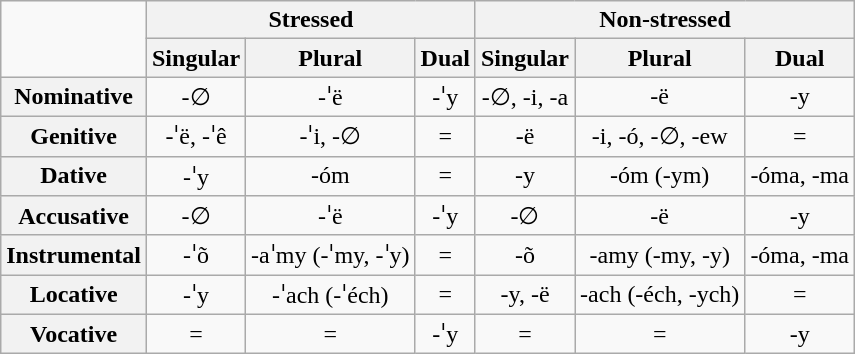<table class="wikitable" style="text-align:center;">
<tr>
<td rowspan="2"></td>
<th colspan="3">Stressed</th>
<th colspan="3">Non-stressed</th>
</tr>
<tr>
<th>Singular</th>
<th>Plural</th>
<th>Dual</th>
<th>Singular</th>
<th>Plural</th>
<th>Dual</th>
</tr>
<tr>
<th>Nominative</th>
<td>-∅</td>
<td>-ˈë</td>
<td>-ˈy</td>
<td>-∅, -i, -a</td>
<td>-ë</td>
<td>-y</td>
</tr>
<tr>
<th>Genitive</th>
<td>-ˈë, -ˈê</td>
<td>-ˈi, -∅</td>
<td>= </td>
<td>-ë</td>
<td>-i, -ó, -∅, -ew</td>
<td>= </td>
</tr>
<tr>
<th>Dative</th>
<td>-ˈy</td>
<td>-óm</td>
<td>=  </td>
<td>-y</td>
<td>-óm (-ym)</td>
<td>-óma, -ma</td>
</tr>
<tr>
<th>Accusative</th>
<td>-∅</td>
<td>-ˈë</td>
<td>-ˈy</td>
<td>-∅</td>
<td>-ë</td>
<td>-y</td>
</tr>
<tr>
<th>Instrumental</th>
<td>-ˈõ</td>
<td>-aˈmy (-ˈmy, -ˈy)</td>
<td>=  </td>
<td>-õ</td>
<td>-amy (-my, -y)</td>
<td>-óma, -ma</td>
</tr>
<tr>
<th>Locative</th>
<td>-ˈy</td>
<td>-ˈach (-ˈéch)</td>
<td>= </td>
<td>-y, -ë</td>
<td>-ach (-éch, -ych)</td>
<td>= </td>
</tr>
<tr>
<th>Vocative</th>
<td>= </td>
<td>= </td>
<td>-ˈy</td>
<td>= </td>
<td>= </td>
<td>-y</td>
</tr>
</table>
